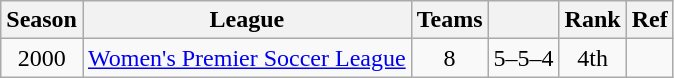<table class="wikitable" style="text-align: center;">
<tr>
<th>Season</th>
<th>League</th>
<th>Teams</th>
<th></th>
<th>Rank</th>
<th>Ref</th>
</tr>
<tr>
<td>2000</td>
<td><a href='#'>Women's Premier Soccer League</a></td>
<td>8</td>
<td>5–5–4</td>
<td>4th</td>
<td></td>
</tr>
</table>
